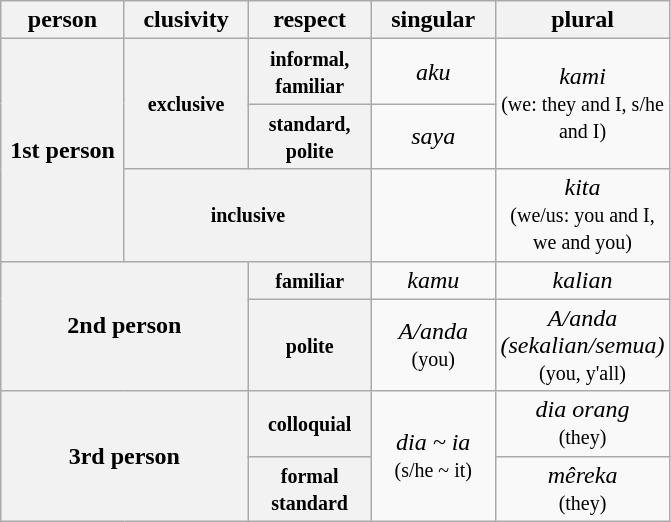<table class="wikitable">
<tr>
<th width=75>person</th>
<th width=75>clusivity</th>
<th width=75>respect</th>
<th width=75>singular</th>
<th width=100>plural</th>
</tr>
<tr>
<th rowspan=3>1st person</th>
<th rowspan=2><small>exclusive</small></th>
<th><small>informal, familiar</small></th>
<td align=center><em>aku</em></td>
<td rowspan=2 align=center><em>kami</em><br><small>(we: they and I, s/he and I)</small></td>
</tr>
<tr>
<th><small>standard, polite</small></th>
<td align=center><em>saya</em></td>
</tr>
<tr>
<th colspan=2><small>inclusive</small></th>
<td></td>
<td align=center><em>kita</em><br><small>(we/us: you and I, we and you)</small></td>
</tr>
<tr>
<th rowspan=2 colspan=2>2nd person</th>
<th><small>familiar</small></th>
<td align=center><em>kamu</em></td>
<td align=center><em>kalian</em></td>
</tr>
<tr>
<th><small>polite</small></th>
<td align=center><em>A/anda</em><br><small>(you)</small></td>
<td align=center><em>A/anda (sekalian/semua)</em><br><small>(you, y'all)</small></td>
</tr>
<tr>
<th rowspan=2 colspan=2>3rd person</th>
<th><small>colloquial</small></th>
<td rowspan=2 align=center><em>dia ~ ia</em><br><small>(s/he ~ it)</small></td>
<td align=center><em>dia orang</em><br><small>(they)</small></td>
</tr>
<tr>
<th><small>formal standard</small></th>
<td align=center><em>mêreka</em><br><small>(they)</small></td>
</tr>
</table>
